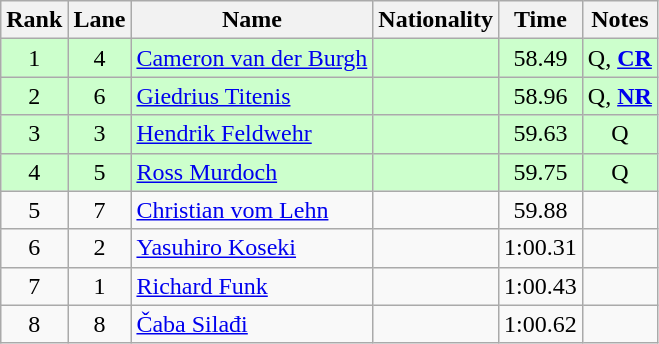<table class="wikitable sortable" style="text-align:center">
<tr>
<th>Rank</th>
<th>Lane</th>
<th>Name</th>
<th>Nationality</th>
<th>Time</th>
<th>Notes</th>
</tr>
<tr bgcolor=ccffcc>
<td>1</td>
<td>4</td>
<td align=left><a href='#'>Cameron van der Burgh</a></td>
<td align=left></td>
<td>58.49</td>
<td>Q, <strong><a href='#'>CR</a></strong></td>
</tr>
<tr bgcolor=ccffcc>
<td>2</td>
<td>6</td>
<td align=left><a href='#'>Giedrius Titenis</a></td>
<td align=left></td>
<td>58.96</td>
<td>Q, <strong><a href='#'>NR</a></strong></td>
</tr>
<tr bgcolor=ccffcc>
<td>3</td>
<td>3</td>
<td align=left><a href='#'>Hendrik Feldwehr</a></td>
<td align=left></td>
<td>59.63</td>
<td>Q</td>
</tr>
<tr bgcolor=ccffcc>
<td>4</td>
<td>5</td>
<td align=left><a href='#'>Ross Murdoch</a></td>
<td align=left></td>
<td>59.75</td>
<td>Q</td>
</tr>
<tr>
<td>5</td>
<td>7</td>
<td align=left><a href='#'>Christian vom Lehn</a></td>
<td align=left></td>
<td>59.88</td>
<td></td>
</tr>
<tr>
<td>6</td>
<td>2</td>
<td align=left><a href='#'>Yasuhiro Koseki</a></td>
<td align=left></td>
<td>1:00.31</td>
<td></td>
</tr>
<tr>
<td>7</td>
<td>1</td>
<td align=left><a href='#'>Richard Funk</a></td>
<td align=left></td>
<td>1:00.43</td>
<td></td>
</tr>
<tr>
<td>8</td>
<td>8</td>
<td align=left><a href='#'>Čaba Silađi</a></td>
<td align=left></td>
<td>1:00.62</td>
<td></td>
</tr>
</table>
